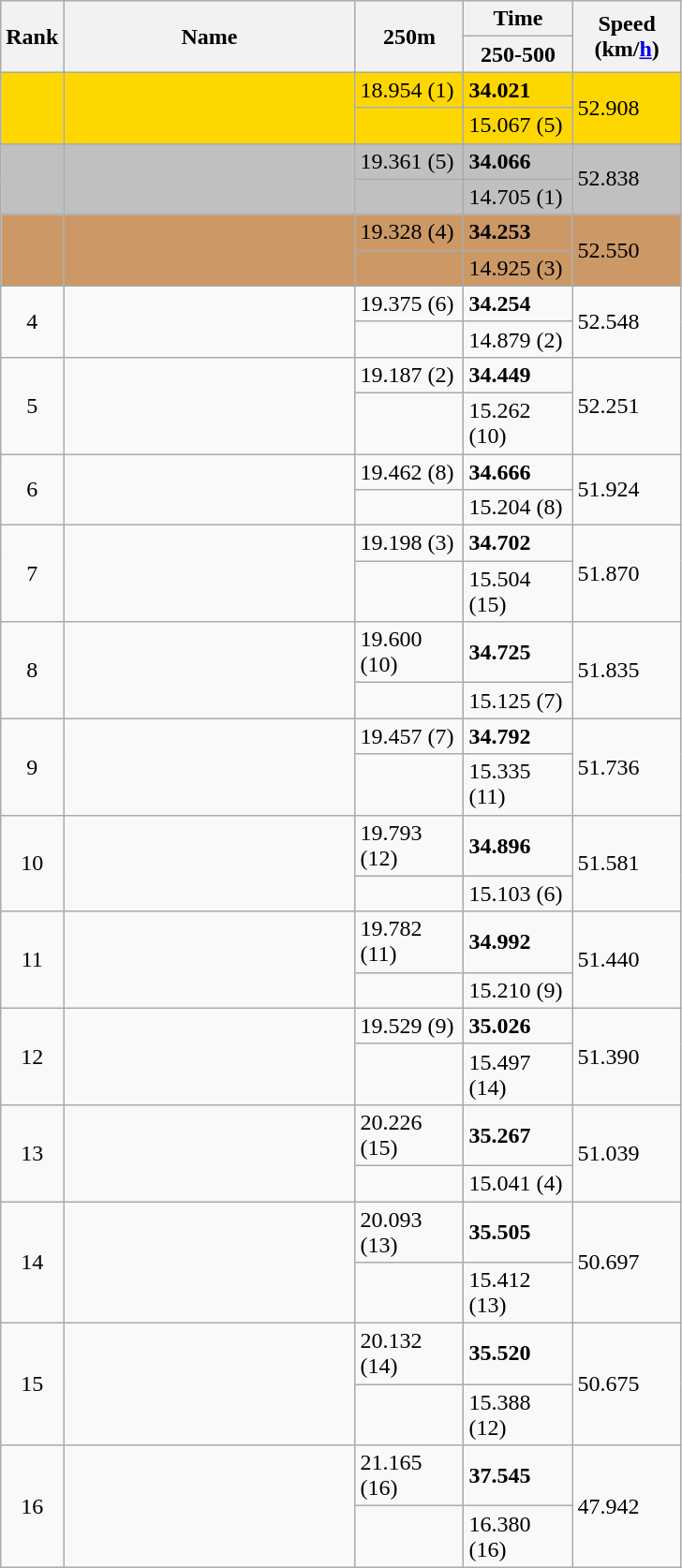<table class="wikitable">
<tr>
<th rowspan=2 width=20>Rank</th>
<th rowspan=2 width=200>Name</th>
<th rowspan=2 width=70>250m</th>
<th width=70>Time</th>
<th rowspan=2 width=70>Speed<br>(km/<a href='#'>h</a>)</th>
</tr>
<tr>
<th>250-500</th>
</tr>
<tr bgcolor=gold>
<td align=center rowspan=2></td>
<td rowspan=2></td>
<td>18.954 (1)</td>
<td><strong>34.021</strong></td>
<td rowspan=2>52.908</td>
</tr>
<tr bgcolor=gold>
<td></td>
<td>15.067 (5)</td>
</tr>
<tr bgcolor=silver>
<td align=center rowspan=2></td>
<td rowspan=2></td>
<td>19.361 (5)</td>
<td><strong>34.066</strong></td>
<td rowspan=2>52.838</td>
</tr>
<tr bgcolor=silver>
<td></td>
<td>14.705 (1)</td>
</tr>
<tr bgcolor=cc9966>
<td align=center rowspan=2></td>
<td rowspan=2></td>
<td>19.328 (4)</td>
<td><strong>34.253</strong></td>
<td rowspan=2>52.550</td>
</tr>
<tr bgcolor=cc9966>
<td></td>
<td>14.925 (3)</td>
</tr>
<tr>
<td align=center rowspan=2>4</td>
<td rowspan=2></td>
<td>19.375 (6)</td>
<td><strong>34.254</strong></td>
<td rowspan=2>52.548</td>
</tr>
<tr>
<td></td>
<td>14.879 (2)</td>
</tr>
<tr>
<td align=center rowspan=2>5</td>
<td rowspan=2></td>
<td>19.187 (2)</td>
<td><strong>34.449</strong></td>
<td rowspan=2>52.251</td>
</tr>
<tr>
<td></td>
<td>15.262 (10)</td>
</tr>
<tr>
<td align=center rowspan=2>6</td>
<td rowspan=2></td>
<td>19.462 (8)</td>
<td><strong>34.666</strong></td>
<td rowspan=2>51.924</td>
</tr>
<tr>
<td></td>
<td>15.204 (8)</td>
</tr>
<tr>
<td align=center rowspan=2>7</td>
<td rowspan=2></td>
<td>19.198 (3)</td>
<td><strong>34.702</strong></td>
<td rowspan=2>51.870</td>
</tr>
<tr>
<td></td>
<td>15.504 (15)</td>
</tr>
<tr>
<td align=center rowspan=2>8</td>
<td rowspan=2></td>
<td>19.600 (10)</td>
<td><strong>34.725</strong></td>
<td rowspan=2>51.835</td>
</tr>
<tr>
<td></td>
<td>15.125 (7)</td>
</tr>
<tr>
<td align=center rowspan=2>9</td>
<td rowspan=2></td>
<td>19.457 (7)</td>
<td><strong>34.792</strong></td>
<td rowspan=2>51.736</td>
</tr>
<tr>
<td></td>
<td>15.335 (11)</td>
</tr>
<tr>
<td align=center rowspan=2>10</td>
<td rowspan=2></td>
<td>19.793 (12)</td>
<td><strong>34.896</strong></td>
<td rowspan=2>51.581</td>
</tr>
<tr>
<td></td>
<td>15.103 (6)</td>
</tr>
<tr>
<td align=center rowspan=2>11</td>
<td rowspan=2></td>
<td>19.782 (11)</td>
<td><strong>34.992</strong></td>
<td rowspan=2>51.440</td>
</tr>
<tr>
<td></td>
<td>15.210 (9)</td>
</tr>
<tr>
<td align=center rowspan=2>12</td>
<td rowspan=2></td>
<td>19.529 (9)</td>
<td><strong>35.026</strong></td>
<td rowspan=2>51.390</td>
</tr>
<tr>
<td></td>
<td>15.497 (14)</td>
</tr>
<tr>
<td align=center rowspan=2>13</td>
<td rowspan=2></td>
<td>20.226 (15)</td>
<td><strong>35.267</strong></td>
<td rowspan=2>51.039</td>
</tr>
<tr>
<td></td>
<td>15.041 (4)</td>
</tr>
<tr>
<td align=center rowspan=2>14</td>
<td rowspan=2></td>
<td>20.093 (13)</td>
<td><strong>35.505</strong></td>
<td rowspan=2>50.697</td>
</tr>
<tr>
<td></td>
<td>15.412 (13)</td>
</tr>
<tr>
<td align=center rowspan=2>15</td>
<td rowspan=2></td>
<td>20.132 (14)</td>
<td><strong>35.520</strong></td>
<td rowspan=2>50.675</td>
</tr>
<tr>
<td></td>
<td>15.388 (12)</td>
</tr>
<tr>
<td align=center rowspan=2>16</td>
<td rowspan=2></td>
<td>21.165 (16)</td>
<td><strong>37.545</strong></td>
<td rowspan=2>47.942</td>
</tr>
<tr>
<td></td>
<td>16.380 (16)</td>
</tr>
</table>
